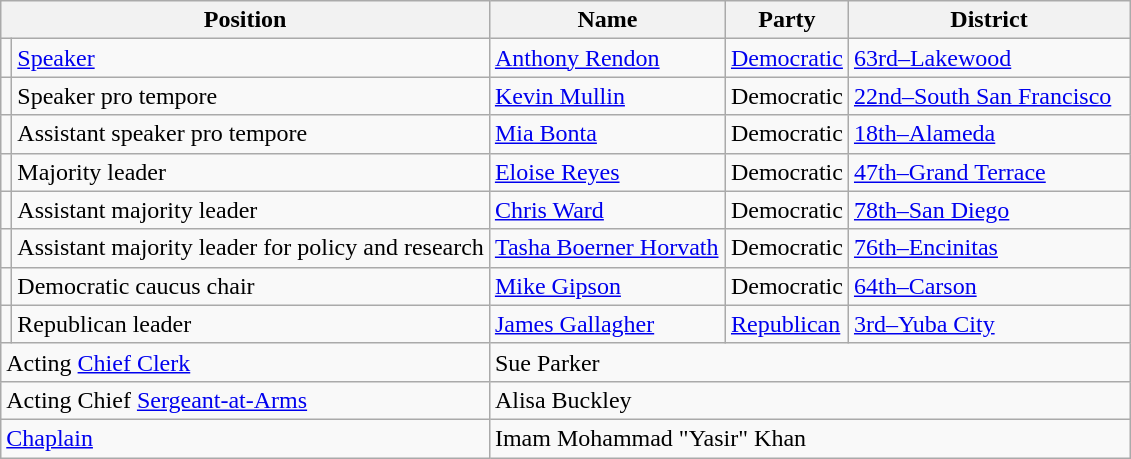<table class="wikitable" style="font-size:100%">
<tr>
<th scope="col" colspan="2" width="220">Position</th>
<th scope="col" width="150">Name</th>
<th scope="col" width="70">Party</th>
<th scope="col" width="180">District</th>
</tr>
<tr>
<td></td>
<td><a href='#'>Speaker</a></td>
<td><a href='#'>Anthony Rendon</a></td>
<td><a href='#'>Democratic</a></td>
<td><a href='#'>63rd–Lakewood</a></td>
</tr>
<tr>
<td></td>
<td>Speaker pro tempore</td>
<td><a href='#'>Kevin Mullin</a></td>
<td>Democratic</td>
<td><a href='#'>22nd–South San Francisco</a></td>
</tr>
<tr>
<td></td>
<td>Assistant speaker pro tempore</td>
<td><a href='#'>Mia Bonta</a></td>
<td>Democratic</td>
<td><a href='#'>18th–Alameda</a></td>
</tr>
<tr>
<td></td>
<td>Majority leader</td>
<td><a href='#'>Eloise Reyes</a></td>
<td>Democratic</td>
<td><a href='#'>47th–Grand Terrace</a></td>
</tr>
<tr>
<td></td>
<td>Assistant majority leader</td>
<td><a href='#'>Chris Ward</a></td>
<td>Democratic</td>
<td><a href='#'>78th–San Diego</a></td>
</tr>
<tr>
<td></td>
<td>Assistant majority leader for policy and research</td>
<td><a href='#'>Tasha Boerner Horvath</a></td>
<td>Democratic</td>
<td><a href='#'>76th–Encinitas</a></td>
</tr>
<tr>
<td></td>
<td>Democratic caucus chair</td>
<td><a href='#'>Mike Gipson</a></td>
<td>Democratic</td>
<td><a href='#'>64th–Carson</a></td>
</tr>
<tr>
<td></td>
<td>Republican leader</td>
<td><a href='#'>James Gallagher</a></td>
<td><a href='#'>Republican</a></td>
<td><a href='#'>3rd–Yuba City</a></td>
</tr>
<tr>
<td scope="row" colspan="2">Acting <a href='#'>Chief Clerk</a></td>
<td colspan="3">Sue Parker</td>
</tr>
<tr>
<td scope="row" colspan="2">Acting Chief <a href='#'>Sergeant-at-Arms</a></td>
<td colspan="3">Alisa Buckley</td>
</tr>
<tr>
<td scope="row" colspan="2"><a href='#'>Chaplain</a></td>
<td colspan="3">Imam Mohammad "Yasir" Khan</td>
</tr>
</table>
